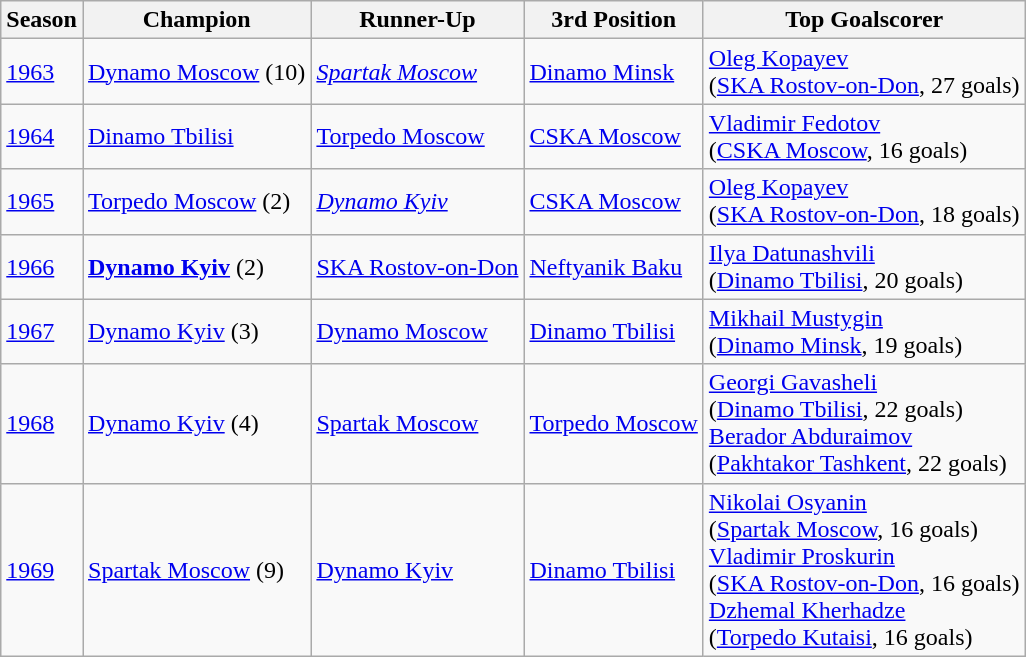<table class="sortable plainrowheaders wikitable">
<tr>
<th>Season</th>
<th>Champion</th>
<th>Runner-Up</th>
<th>3rd Position</th>
<th>Top Goalscorer</th>
</tr>
<tr>
<td><a href='#'>1963</a></td>
<td><a href='#'>Dynamo Moscow</a> (10)</td>
<td><em><a href='#'>Spartak Moscow</a></em></td>
<td><a href='#'>Dinamo Minsk</a></td>
<td><a href='#'>Oleg Kopayev</a><br>(<a href='#'>SKA Rostov-on-Don</a>, 27 goals)</td>
</tr>
<tr>
<td><a href='#'>1964</a></td>
<td><a href='#'>Dinamo Tbilisi</a></td>
<td><a href='#'>Torpedo Moscow</a></td>
<td><a href='#'>CSKA Moscow</a></td>
<td><a href='#'>Vladimir Fedotov</a><br>(<a href='#'>CSKA Moscow</a>, 16 goals)</td>
</tr>
<tr>
<td><a href='#'>1965</a></td>
<td><a href='#'>Torpedo Moscow</a> (2)</td>
<td><em><a href='#'>Dynamo Kyiv</a></em></td>
<td><a href='#'>CSKA Moscow</a></td>
<td><a href='#'>Oleg Kopayev</a><br>(<a href='#'>SKA Rostov-on-Don</a>, 18 goals)</td>
</tr>
<tr>
<td><a href='#'>1966</a></td>
<td><strong><a href='#'>Dynamo Kyiv</a></strong> (2)</td>
<td><a href='#'>SKA Rostov-on-Don</a></td>
<td><a href='#'>Neftyanik Baku</a></td>
<td><a href='#'>Ilya Datunashvili</a><br>(<a href='#'>Dinamo Tbilisi</a>, 20 goals)</td>
</tr>
<tr>
<td><a href='#'>1967</a></td>
<td><a href='#'>Dynamo Kyiv</a> (3)</td>
<td><a href='#'>Dynamo Moscow</a></td>
<td><a href='#'>Dinamo Tbilisi</a></td>
<td><a href='#'>Mikhail Mustygin</a><br>(<a href='#'>Dinamo Minsk</a>, 19 goals)</td>
</tr>
<tr>
<td><a href='#'>1968</a></td>
<td><a href='#'>Dynamo Kyiv</a> (4)</td>
<td><a href='#'>Spartak Moscow</a></td>
<td><a href='#'>Torpedo Moscow</a></td>
<td><a href='#'>Georgi Gavasheli</a><br>(<a href='#'>Dinamo Tbilisi</a>, 22 goals)<br><a href='#'>Berador Abduraimov</a><br>(<a href='#'>Pakhtakor Tashkent</a>, 22 goals)</td>
</tr>
<tr>
<td><a href='#'>1969</a></td>
<td><a href='#'>Spartak Moscow</a> (9)</td>
<td><a href='#'>Dynamo Kyiv</a></td>
<td><a href='#'>Dinamo Tbilisi</a></td>
<td><a href='#'>Nikolai Osyanin</a><br>(<a href='#'>Spartak Moscow</a>, 16 goals)<br><a href='#'>Vladimir Proskurin</a><br>(<a href='#'>SKA Rostov-on-Don</a>, 16 goals)<br><a href='#'>Dzhemal Kherhadze</a><br>(<a href='#'>Torpedo Kutaisi</a>, 16 goals)</td>
</tr>
</table>
